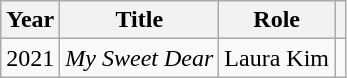<table class="wikitable  plainrowheaders">
<tr>
<th scope="col">Year</th>
<th scope="col">Title</th>
<th scope="col">Role</th>
<th scope="col" class="unsortable"></th>
</tr>
<tr>
<td>2021</td>
<td><em>My Sweet Dear</em></td>
<td>Laura Kim</td>
<td></td>
</tr>
</table>
